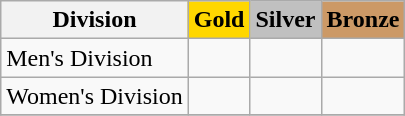<table class="wikitable">
<tr>
<th>Division</th>
<th style="background: gold">Gold</th>
<th style="background: silver">Silver</th>
<th style="background: #cc9966">Bronze</th>
</tr>
<tr>
<td>Men's Division</td>
<td align="center"></td>
<td align="center"></td>
<td align="center"></td>
</tr>
<tr>
<td>Women's Division</td>
<td align="center"></td>
<td align="center"></td>
<td align="center"></td>
</tr>
<tr>
</tr>
</table>
